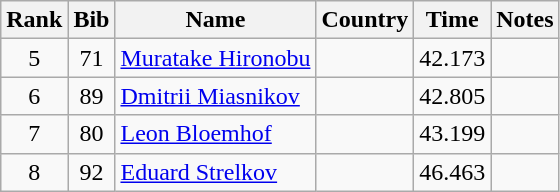<table class="wikitable sortable" style="text-align:center">
<tr>
<th>Rank</th>
<th>Bib</th>
<th>Name</th>
<th>Country</th>
<th>Time</th>
<th>Notes</th>
</tr>
<tr>
<td>5</td>
<td>71</td>
<td align=left><a href='#'>Muratake Hironobu</a></td>
<td align=left></td>
<td>42.173</td>
<td></td>
</tr>
<tr>
<td>6</td>
<td>89</td>
<td align=left><a href='#'>Dmitrii Miasnikov</a></td>
<td align=left></td>
<td>42.805</td>
<td></td>
</tr>
<tr>
<td>7</td>
<td>80</td>
<td align=left><a href='#'>Leon Bloemhof</a></td>
<td align=left></td>
<td>43.199</td>
<td></td>
</tr>
<tr>
<td>8</td>
<td>92</td>
<td align=left><a href='#'>Eduard Strelkov</a></td>
<td align=left></td>
<td>46.463</td>
<td></td>
</tr>
</table>
